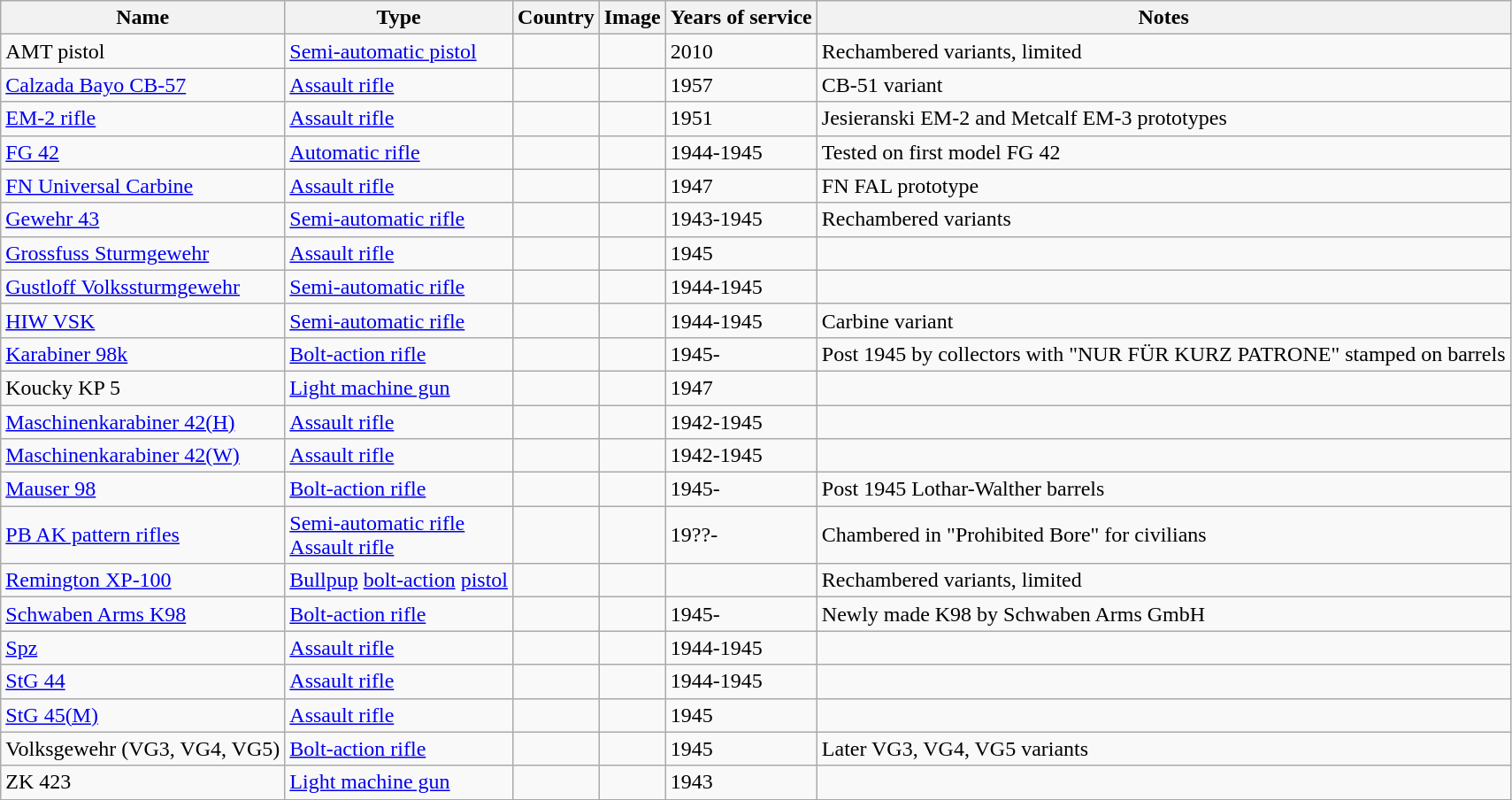<table class="wikitable sortable">
<tr>
<th>Name</th>
<th>Type</th>
<th>Country</th>
<th>Image</th>
<th>Years of service</th>
<th>Notes</th>
</tr>
<tr>
<td>AMT pistol</td>
<td><a href='#'>Semi-automatic pistol</a></td>
<td></td>
<td></td>
<td>2010</td>
<td>Rechambered variants, limited</td>
</tr>
<tr>
<td><a href='#'>Calzada Bayo CB-57</a></td>
<td><a href='#'>Assault rifle</a></td>
<td></td>
<td></td>
<td>1957</td>
<td>CB-51 variant</td>
</tr>
<tr>
<td><a href='#'>EM-2 rifle</a></td>
<td><a href='#'>Assault rifle</a></td>
<td></td>
<td></td>
<td>1951</td>
<td>Jesieranski EM-2 and Metcalf EM-3 prototypes</td>
</tr>
<tr>
<td><a href='#'>FG 42</a></td>
<td><a href='#'>Automatic rifle</a></td>
<td></td>
<td></td>
<td>1944-1945</td>
<td>Tested on first model FG 42</td>
</tr>
<tr>
<td><a href='#'>FN Universal Carbine</a></td>
<td><a href='#'>Assault rifle</a></td>
<td></td>
<td></td>
<td>1947</td>
<td>FN FAL prototype</td>
</tr>
<tr>
<td><a href='#'>Gewehr 43</a></td>
<td><a href='#'>Semi-automatic rifle</a></td>
<td></td>
<td></td>
<td>1943-1945</td>
<td>Rechambered variants</td>
</tr>
<tr>
<td><a href='#'>Grossfuss Sturmgewehr</a></td>
<td><a href='#'>Assault rifle</a></td>
<td></td>
<td></td>
<td>1945</td>
<td></td>
</tr>
<tr>
<td><a href='#'>Gustloff Volkssturmgewehr</a></td>
<td><a href='#'>Semi-automatic rifle</a></td>
<td></td>
<td></td>
<td>1944-1945</td>
<td></td>
</tr>
<tr>
<td><a href='#'>HIW VSK</a></td>
<td><a href='#'>Semi-automatic rifle</a></td>
<td></td>
<td></td>
<td>1944-1945</td>
<td>Carbine variant</td>
</tr>
<tr>
<td><a href='#'>Karabiner 98k</a></td>
<td><a href='#'>Bolt-action rifle</a></td>
<td></td>
<td></td>
<td>1945-</td>
<td>Post 1945 by collectors with "NUR FÜR KURZ PATRONE" stamped on barrels</td>
</tr>
<tr>
<td>Koucky KP 5</td>
<td><a href='#'>Light machine gun</a></td>
<td></td>
<td></td>
<td>1947</td>
<td></td>
</tr>
<tr>
<td><a href='#'>Maschinenkarabiner 42(H)</a></td>
<td><a href='#'>Assault rifle</a></td>
<td></td>
<td></td>
<td>1942-1945</td>
<td></td>
</tr>
<tr>
<td><a href='#'>Maschinenkarabiner 42(W)</a></td>
<td><a href='#'>Assault rifle</a></td>
<td></td>
<td></td>
<td>1942-1945</td>
<td></td>
</tr>
<tr>
<td><a href='#'>Mauser 98</a></td>
<td><a href='#'>Bolt-action rifle</a></td>
<td></td>
<td></td>
<td>1945-</td>
<td>Post 1945 Lothar-Walther barrels</td>
</tr>
<tr>
<td><a href='#'>PB AK pattern rifles</a></td>
<td><a href='#'>Semi-automatic rifle</a><br><a href='#'>Assault rifle</a></td>
<td></td>
<td></td>
<td>19??-</td>
<td>Chambered in "Prohibited Bore" for civilians</td>
</tr>
<tr>
<td><a href='#'>Remington XP-100</a></td>
<td><a href='#'>Bullpup</a> <a href='#'>bolt-action</a> <a href='#'>pistol</a></td>
<td></td>
<td></td>
<td></td>
<td>Rechambered variants, limited</td>
</tr>
<tr>
<td><a href='#'>Schwaben Arms K98</a></td>
<td><a href='#'>Bolt-action rifle</a></td>
<td></td>
<td></td>
<td>1945-</td>
<td>Newly made K98 by Schwaben Arms GmbH</td>
</tr>
<tr>
<td><a href='#'>Spz</a></td>
<td><a href='#'>Assault rifle</a></td>
<td></td>
<td></td>
<td>1944-1945</td>
<td></td>
</tr>
<tr>
<td><a href='#'>StG 44</a></td>
<td><a href='#'>Assault rifle</a></td>
<td></td>
<td></td>
<td>1944-1945</td>
<td></td>
</tr>
<tr>
<td><a href='#'>StG 45(M)</a></td>
<td><a href='#'>Assault rifle</a></td>
<td></td>
<td></td>
<td>1945</td>
<td></td>
</tr>
<tr>
<td>Volksgewehr (VG3, VG4, VG5)</td>
<td><a href='#'>Bolt-action rifle</a></td>
<td></td>
<td></td>
<td>1945</td>
<td>Later VG3, VG4, VG5 variants</td>
</tr>
<tr>
<td>ZK 423</td>
<td><a href='#'>Light machine gun</a></td>
<td></td>
<td></td>
<td>1943</td>
<td></td>
</tr>
<tr>
</tr>
</table>
